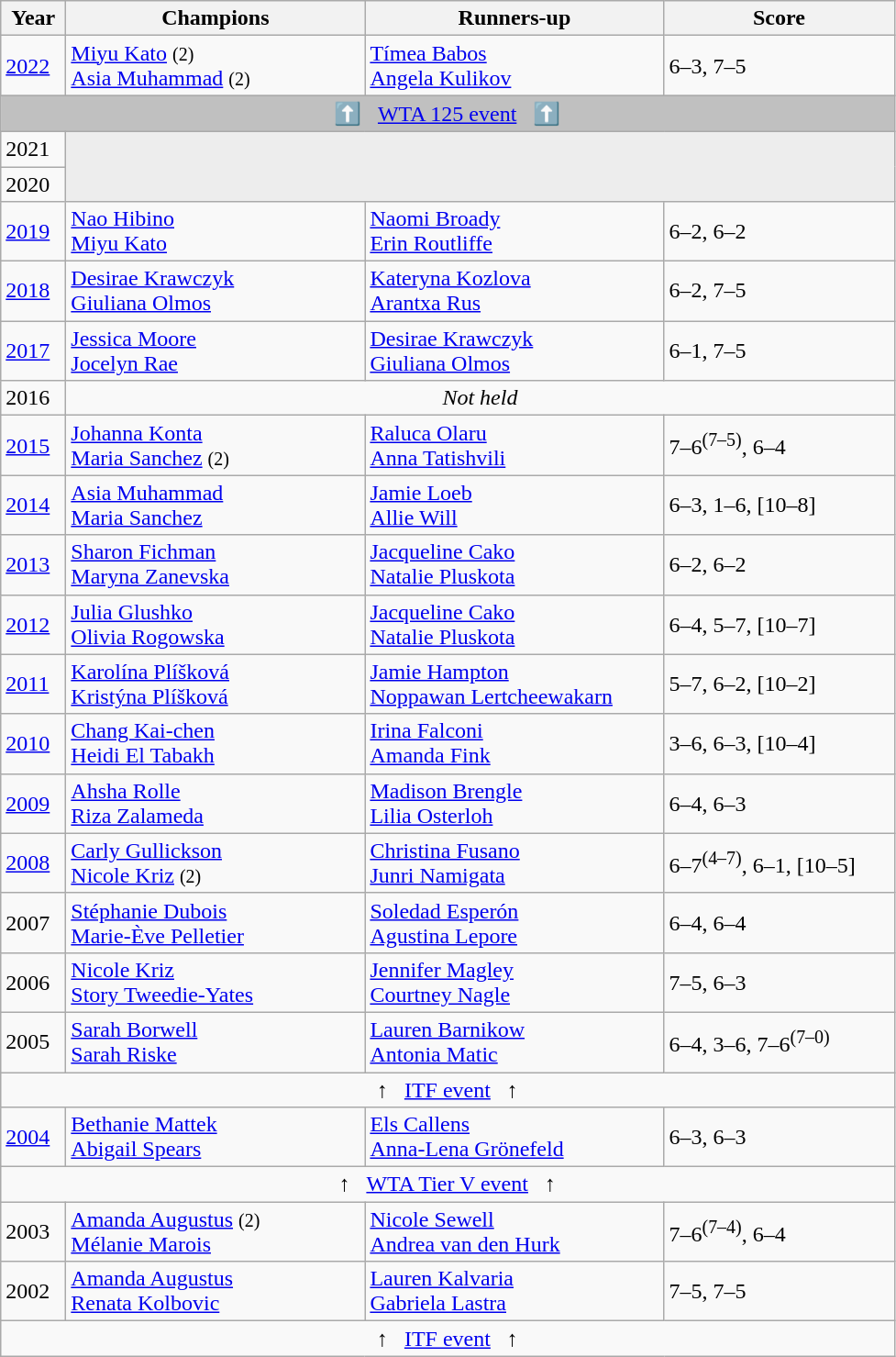<table class="wikitable">
<tr>
<th style="width:40px">Year</th>
<th style="width:210px">Champions</th>
<th style="width:210px">Runners-up</th>
<th style="width:160px">Score</th>
</tr>
<tr>
<td><a href='#'>2022</a></td>
<td> <a href='#'>Miyu Kato</a> <small>(2)</small> <br>  <a href='#'>Asia Muhammad</a> <small>(2)</small></td>
<td> <a href='#'>Tímea Babos</a> <br>  <a href='#'>Angela Kulikov</a></td>
<td>6–3, 7–5</td>
</tr>
<tr>
<td colspan="4" align="center" bgcolor=silver>⬆️   <a href='#'>WTA 125 event</a>   ⬆️</td>
</tr>
<tr>
<td>2021</td>
<td rowspan=2 colspan=3 bgcolor="#ededed"></td>
</tr>
<tr>
<td>2020</td>
</tr>
<tr>
<td><a href='#'>2019</a></td>
<td> <a href='#'>Nao Hibino</a> <br>  <a href='#'>Miyu Kato</a></td>
<td> <a href='#'>Naomi Broady</a> <br>  <a href='#'>Erin Routliffe</a></td>
<td>6–2, 6–2</td>
</tr>
<tr>
<td><a href='#'>2018</a></td>
<td> <a href='#'>Desirae Krawczyk</a> <br>  <a href='#'>Giuliana Olmos</a></td>
<td> <a href='#'>Kateryna Kozlova</a> <br>  <a href='#'>Arantxa Rus</a></td>
<td>6–2, 7–5</td>
</tr>
<tr>
<td><a href='#'>2017</a></td>
<td> <a href='#'>Jessica Moore</a> <br>  <a href='#'>Jocelyn Rae</a></td>
<td> <a href='#'>Desirae Krawczyk</a> <br>  <a href='#'>Giuliana Olmos</a></td>
<td>6–1, 7–5</td>
</tr>
<tr>
<td>2016</td>
<td colspan=3 style="text-align:center;"><em>Not held</em></td>
</tr>
<tr>
<td><a href='#'>2015</a></td>
<td> <a href='#'>Johanna Konta</a> <br>  <a href='#'>Maria Sanchez</a> <small>(2)</small></td>
<td> <a href='#'>Raluca Olaru</a> <br>  <a href='#'>Anna Tatishvili</a></td>
<td>7–6<sup>(7–5)</sup>, 6–4</td>
</tr>
<tr>
<td><a href='#'>2014</a></td>
<td> <a href='#'>Asia Muhammad</a> <br>  <a href='#'>Maria Sanchez</a></td>
<td> <a href='#'>Jamie Loeb</a> <br>  <a href='#'>Allie Will</a></td>
<td>6–3, 1–6, [10–8]</td>
</tr>
<tr>
<td><a href='#'>2013</a></td>
<td> <a href='#'>Sharon Fichman</a> <br>  <a href='#'>Maryna Zanevska</a></td>
<td> <a href='#'>Jacqueline Cako</a> <br>  <a href='#'>Natalie Pluskota</a></td>
<td>6–2, 6–2</td>
</tr>
<tr>
<td><a href='#'>2012</a></td>
<td> <a href='#'>Julia Glushko</a> <br>  <a href='#'>Olivia Rogowska</a></td>
<td> <a href='#'>Jacqueline Cako</a> <br>  <a href='#'>Natalie Pluskota</a></td>
<td>6–4, 5–7, [10–7]</td>
</tr>
<tr>
<td><a href='#'>2011</a></td>
<td> <a href='#'>Karolína Plíšková</a> <br>  <a href='#'>Kristýna Plíšková</a></td>
<td> <a href='#'>Jamie Hampton</a> <br>  <a href='#'>Noppawan Lertcheewakarn</a></td>
<td>5–7, 6–2, [10–2]</td>
</tr>
<tr>
<td><a href='#'>2010</a></td>
<td> <a href='#'>Chang Kai-chen</a> <br>  <a href='#'>Heidi El Tabakh</a></td>
<td> <a href='#'>Irina Falconi</a> <br>  <a href='#'>Amanda Fink</a></td>
<td>3–6, 6–3, [10–4]</td>
</tr>
<tr>
<td><a href='#'>2009</a></td>
<td> <a href='#'>Ahsha Rolle</a> <br>  <a href='#'>Riza Zalameda</a></td>
<td> <a href='#'>Madison Brengle</a> <br>  <a href='#'>Lilia Osterloh</a></td>
<td>6–4, 6–3</td>
</tr>
<tr>
<td><a href='#'>2008</a></td>
<td> <a href='#'>Carly Gullickson</a> <br>  <a href='#'>Nicole Kriz</a> <small>(2)</small></td>
<td> <a href='#'>Christina Fusano</a> <br>  <a href='#'>Junri Namigata</a></td>
<td>6–7<sup>(4–7)</sup>, 6–1, [10–5]</td>
</tr>
<tr>
<td>2007</td>
<td> <a href='#'>Stéphanie Dubois</a> <br>  <a href='#'>Marie-Ève Pelletier</a></td>
<td> <a href='#'>Soledad Esperón</a> <br>  <a href='#'>Agustina Lepore</a></td>
<td>6–4, 6–4</td>
</tr>
<tr>
<td>2006</td>
<td> <a href='#'>Nicole Kriz</a> <br>  <a href='#'>Story Tweedie-Yates</a></td>
<td> <a href='#'>Jennifer Magley</a> <br>  <a href='#'>Courtney Nagle</a></td>
<td>7–5, 6–3</td>
</tr>
<tr>
<td>2005</td>
<td> <a href='#'>Sarah Borwell</a> <br>  <a href='#'>Sarah Riske</a></td>
<td> <a href='#'>Lauren Barnikow</a> <br>  <a href='#'>Antonia Matic</a></td>
<td>6–4, 3–6, 7–6<sup>(7–0)</sup></td>
</tr>
<tr>
<td colspan=4 style="text-align:center;">↑   <a href='#'>ITF event</a>   ↑</td>
</tr>
<tr>
<td><a href='#'>2004</a></td>
<td> <a href='#'>Bethanie Mattek</a> <br>  <a href='#'>Abigail Spears</a></td>
<td> <a href='#'>Els Callens</a> <br>  <a href='#'>Anna-Lena Grönefeld</a></td>
<td>6–3, 6–3</td>
</tr>
<tr>
<td colspan=4 style="text-align:center;">↑   <a href='#'>WTA Tier V event</a>   ↑</td>
</tr>
<tr>
<td>2003</td>
<td> <a href='#'>Amanda Augustus</a> <small>(2)</small> <br>  <a href='#'>Mélanie Marois</a></td>
<td> <a href='#'>Nicole Sewell</a> <br>  <a href='#'>Andrea van den Hurk</a></td>
<td>7–6<sup>(7–4)</sup>, 6–4</td>
</tr>
<tr>
<td>2002</td>
<td> <a href='#'>Amanda Augustus</a> <br>  <a href='#'>Renata Kolbovic</a></td>
<td> <a href='#'>Lauren Kalvaria</a> <br>  <a href='#'>Gabriela Lastra</a></td>
<td>7–5, 7–5</td>
</tr>
<tr>
<td colspan=4 style="text-align:center;">↑   <a href='#'>ITF event</a>   ↑</td>
</tr>
</table>
